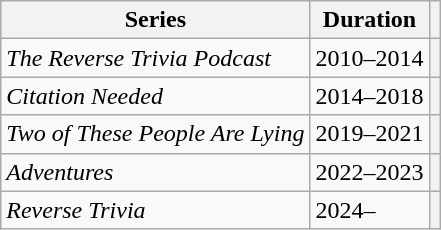<table class="wikitable">
<tr>
<th>Series</th>
<th>Duration</th>
<th></th>
</tr>
<tr>
<td><em>The Reverse Trivia Podcast</em></td>
<td>2010–2014</td>
<th style="text-align:centre;"></th>
</tr>
<tr>
<td><em>Citation Needed</em></td>
<td>2014–2018</td>
<th style="text-align:centre;"></th>
</tr>
<tr>
<td><em>Two of These People Are Lying</em></td>
<td>2019–2021</td>
<th style="text-align:centre;"></th>
</tr>
<tr>
<td><em>Adventures</em></td>
<td>2022–2023</td>
<th style="text-align:centre;"></th>
</tr>
<tr>
<td><em>Reverse Trivia</em></td>
<td>2024–</td>
<th style="text-align:centre;"></th>
</tr>
</table>
